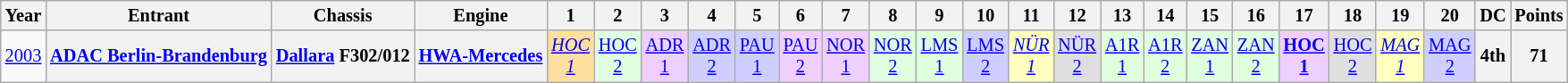<table class="wikitable" style="text-align:center; font-size:85%">
<tr>
<th>Year</th>
<th>Entrant</th>
<th>Chassis</th>
<th>Engine</th>
<th>1</th>
<th>2</th>
<th>3</th>
<th>4</th>
<th>5</th>
<th>6</th>
<th>7</th>
<th>8</th>
<th>9</th>
<th>10</th>
<th>11</th>
<th>12</th>
<th>13</th>
<th>14</th>
<th>15</th>
<th>16</th>
<th>17</th>
<th>18</th>
<th>19</th>
<th>20</th>
<th>DC</th>
<th>Points</th>
</tr>
<tr>
<td><a href='#'>2003</a></td>
<th nowrap><a href='#'>ADAC Berlin-Brandenburg</a></th>
<th nowrap><a href='#'>Dallara</a> F302/012</th>
<th nowrap><a href='#'>HWA-Mercedes</a></th>
<td style="background:#FFDF9F;"><em><a href='#'>HOC<br>1</a></em><br></td>
<td style="background:#DFFFDF;"><a href='#'>HOC<br>2</a><br></td>
<td style="background:#EFCFFF;"><a href='#'>ADR<br>1</a><br></td>
<td style="background:#CFCFFF;"><a href='#'>ADR<br>2</a><br></td>
<td style="background:#CFCFFF;"><a href='#'>PAU<br>1</a><br></td>
<td style="background:#EFCFFF;"><a href='#'>PAU<br>2</a><br></td>
<td style="background:#EFCFFF;"><a href='#'>NOR<br>1</a><br></td>
<td style="background:#DFFFDF;"><a href='#'>NOR<br>2</a><br></td>
<td style="background:#DFFFDF;"><a href='#'>LMS<br>1</a><br></td>
<td style="background:#CFCFFF;"><a href='#'>LMS<br>2</a><br></td>
<td style="background:#FFFFBF;"><em><a href='#'>NÜR<br>1</a></em><br></td>
<td style="background:#DFDFDF;"><a href='#'>NÜR<br>2</a><br></td>
<td style="background:#DFFFDF;"><a href='#'>A1R<br>1</a><br></td>
<td style="background:#DFFFDF;"><a href='#'>A1R<br>2</a><br></td>
<td style="background:#DFFFDF;"><a href='#'>ZAN<br>1</a><br></td>
<td style="background:#DFFFDF;"><a href='#'>ZAN<br>2</a><br></td>
<td style="background:#EFCFFF;"><strong><a href='#'>HOC<br>1</a></strong><br></td>
<td style="background:#DFDFDF;"><a href='#'>HOC<br>2</a><br></td>
<td style="background:#FFFFBF;"><em><a href='#'>MAG<br>1</a></em><br></td>
<td style="background:#CFCFFF;"><a href='#'>MAG<br>2</a><br></td>
<th>4th</th>
<th>71</th>
</tr>
</table>
